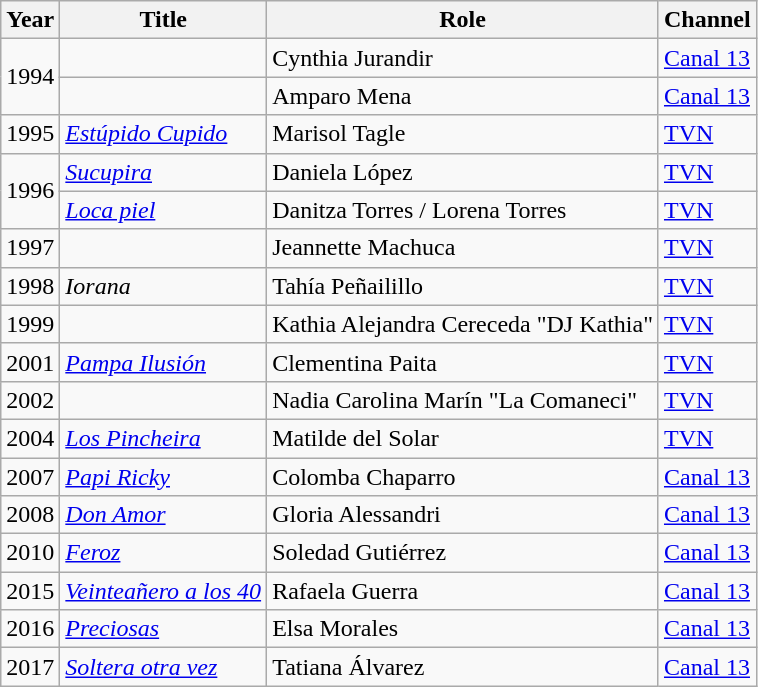<table class="wikitable sortable">
<tr>
<th>Year</th>
<th>Title</th>
<th>Role</th>
<th>Channel</th>
</tr>
<tr>
<td rowspan="2">1994</td>
<td><em></em></td>
<td>Cynthia Jurandir</td>
<td><a href='#'>Canal 13</a></td>
</tr>
<tr>
<td><em></em></td>
<td>Amparo Mena</td>
<td><a href='#'>Canal 13</a></td>
</tr>
<tr>
<td>1995</td>
<td><em><a href='#'>Estúpido Cupido</a></em></td>
<td>Marisol Tagle</td>
<td><a href='#'>TVN</a></td>
</tr>
<tr>
<td rowspan="2">1996</td>
<td><em><a href='#'>Sucupira</a></em></td>
<td>Daniela López</td>
<td><a href='#'>TVN</a></td>
</tr>
<tr>
<td><em><a href='#'>Loca piel</a></em></td>
<td>Danitza Torres / Lorena Torres</td>
<td><a href='#'>TVN</a></td>
</tr>
<tr>
<td>1997</td>
<td><em></em></td>
<td>Jeannette Machuca</td>
<td><a href='#'>TVN</a></td>
</tr>
<tr>
<td>1998</td>
<td><em>Iorana</em></td>
<td>Tahía Peñailillo</td>
<td><a href='#'>TVN</a></td>
</tr>
<tr>
<td>1999</td>
<td><em></em></td>
<td>Kathia Alejandra Cereceda "DJ Kathia"</td>
<td><a href='#'>TVN</a></td>
</tr>
<tr>
<td>2001</td>
<td><em><a href='#'>Pampa Ilusión</a></em></td>
<td>Clementina Paita</td>
<td><a href='#'>TVN</a></td>
</tr>
<tr>
<td>2002</td>
<td><em></em></td>
<td>Nadia Carolina Marín "La Comaneci"</td>
<td><a href='#'>TVN</a></td>
</tr>
<tr>
<td>2004</td>
<td><em><a href='#'>Los Pincheira</a></em></td>
<td>Matilde del Solar</td>
<td><a href='#'>TVN</a></td>
</tr>
<tr>
<td>2007</td>
<td><em><a href='#'>Papi Ricky</a></em></td>
<td>Colomba Chaparro</td>
<td><a href='#'>Canal 13</a></td>
</tr>
<tr>
<td>2008</td>
<td><em><a href='#'>Don Amor</a></em></td>
<td>Gloria Alessandri</td>
<td><a href='#'>Canal 13</a></td>
</tr>
<tr>
<td>2010</td>
<td><em><a href='#'>Feroz</a></em></td>
<td>Soledad Gutiérrez</td>
<td><a href='#'>Canal 13</a></td>
</tr>
<tr>
<td>2015</td>
<td><em><a href='#'>Veinteañero a los 40</a></em></td>
<td>Rafaela Guerra</td>
<td><a href='#'>Canal 13</a></td>
</tr>
<tr>
<td>2016</td>
<td><em><a href='#'>Preciosas</a></em></td>
<td>Elsa Morales</td>
<td><a href='#'>Canal 13</a></td>
</tr>
<tr>
<td>2017</td>
<td><em><a href='#'>Soltera otra vez</a></em></td>
<td>Tatiana Álvarez</td>
<td><a href='#'>Canal 13</a></td>
</tr>
</table>
